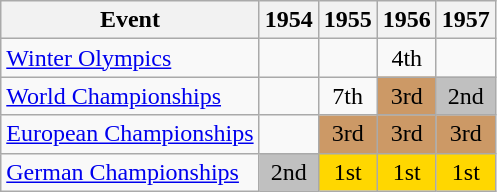<table class="wikitable" style="text-align:center">
<tr>
<th>Event</th>
<th>1954</th>
<th>1955</th>
<th>1956</th>
<th>1957</th>
</tr>
<tr>
<td align=left><a href='#'>Winter Olympics</a></td>
<td></td>
<td></td>
<td>4th</td>
<td></td>
</tr>
<tr>
<td align=left><a href='#'>World Championships</a></td>
<td></td>
<td>7th</td>
<td bgcolor=cc9966>3rd</td>
<td bgcolor=silver>2nd</td>
</tr>
<tr>
<td align=left><a href='#'>European Championships</a></td>
<td></td>
<td bgcolor=cc9966>3rd</td>
<td bgcolor=cc9966>3rd</td>
<td bgcolor=cc9966>3rd</td>
</tr>
<tr>
<td align=left><a href='#'>German Championships</a></td>
<td bgcolor=silver>2nd</td>
<td bgcolor=gold>1st</td>
<td bgcolor=gold>1st</td>
<td bgcolor=gold>1st</td>
</tr>
</table>
